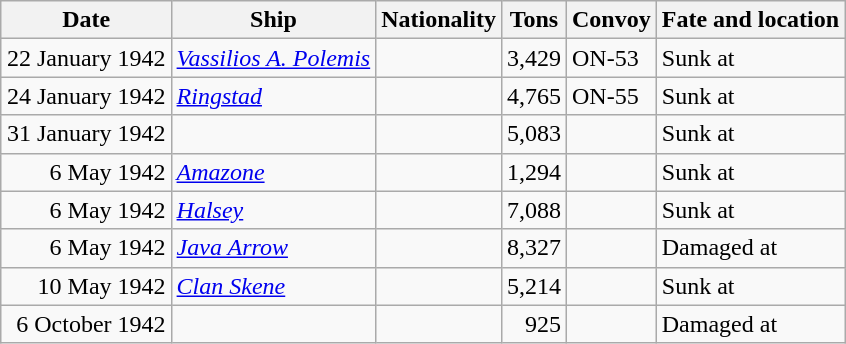<table class="wikitable" style="margin: 1em auto 1em auto;">
<tr>
<th>Date</th>
<th>Ship</th>
<th>Nationality</th>
<th>Tons</th>
<th>Convoy</th>
<th>Fate and location</th>
</tr>
<tr>
<td align="right">22 January 1942</td>
<td align="left"><a href='#'><em>Vassilios A. Polemis</em></a></td>
<td align="left"></td>
<td align="right">3,429</td>
<td align="left">ON-53</td>
<td align="left">Sunk at </td>
</tr>
<tr>
<td align="right">24 January 1942</td>
<td align="left"><a href='#'><em>Ringstad</em></a></td>
<td align="left"></td>
<td align="right">4,765</td>
<td align="left">ON-55</td>
<td align="left">Sunk at </td>
</tr>
<tr>
<td align="right">31 January 1942</td>
<td align="left"></td>
<td align="left"></td>
<td align="right">5,083</td>
<td align="left"></td>
<td align="left">Sunk at </td>
</tr>
<tr>
<td align="right">6 May 1942</td>
<td align="left"><a href='#'><em>Amazone</em></a></td>
<td align="left"></td>
<td align="right">1,294</td>
<td align="left"></td>
<td align="left">Sunk at </td>
</tr>
<tr>
<td align="right">6 May 1942</td>
<td align="left"><a href='#'><em>Halsey</em></a></td>
<td align="left"></td>
<td align="right">7,088</td>
<td align="left"></td>
<td align="left">Sunk at </td>
</tr>
<tr>
<td align="right">6 May 1942</td>
<td align="left"><a href='#'><em>Java Arrow</em></a></td>
<td align="left"></td>
<td align="right">8,327</td>
<td align="left"></td>
<td align="left">Damaged at </td>
</tr>
<tr>
<td align="right">10 May 1942</td>
<td align="left"><a href='#'><em>Clan Skene</em></a></td>
<td align="left"></td>
<td align="right">5,214</td>
<td align="left"></td>
<td align="left">Sunk at </td>
</tr>
<tr>
<td align="right">6 October 1942</td>
<td align="left"></td>
<td align="left"></td>
<td align="right">925</td>
<td align="left"></td>
<td align="left">Damaged at </td>
</tr>
</table>
